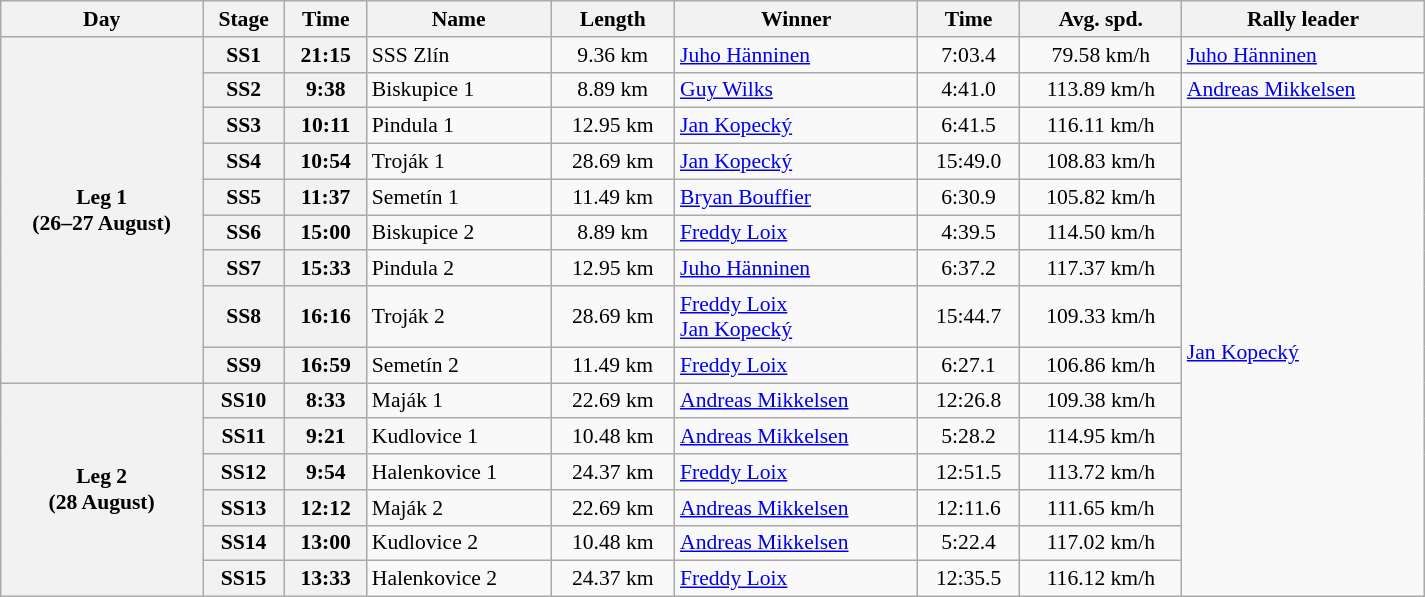<table class="wikitable" width=100% style="text-align: center; font-size: 90%; max-width: 950px;">
<tr>
<th>Day</th>
<th>Stage</th>
<th>Time</th>
<th>Name</th>
<th>Length</th>
<th>Winner</th>
<th>Time</th>
<th>Avg. spd.</th>
<th>Rally leader</th>
</tr>
<tr>
<th rowspan="9">Leg 1<br>(26–27 August)</th>
<th>SS1</th>
<th>21:15</th>
<td align=left>SSS Zlín</td>
<td>9.36 km</td>
<td align=left> <a href='#'>Juho Hänninen</a></td>
<td>7:03.4</td>
<td>79.58 km/h</td>
<td align=left> <a href='#'>Juho Hänninen</a></td>
</tr>
<tr>
<th>SS2</th>
<th>9:38</th>
<td align=left>Biskupice 1</td>
<td>8.89 km</td>
<td align=left> <a href='#'>Guy Wilks</a></td>
<td>4:41.0</td>
<td>113.89 km/h</td>
<td align=left> <a href='#'>Andreas Mikkelsen</a></td>
</tr>
<tr>
<th>SS3</th>
<th>10:11</th>
<td align=left>Pindula 1</td>
<td>12.95 km</td>
<td align=left> <a href='#'>Jan Kopecký</a></td>
<td>6:41.5</td>
<td>116.11 km/h</td>
<td align=left rowspan=13> <a href='#'>Jan Kopecký</a></td>
</tr>
<tr>
<th>SS4</th>
<th>10:54</th>
<td align=left>Troják 1</td>
<td>28.69 km</td>
<td align=left> <a href='#'>Jan Kopecký</a></td>
<td>15:49.0</td>
<td>108.83 km/h</td>
</tr>
<tr>
<th>SS5</th>
<th>11:37</th>
<td align=left>Semetín 1</td>
<td>11.49 km</td>
<td align=left> <a href='#'>Bryan Bouffier</a></td>
<td>6:30.9</td>
<td>105.82 km/h</td>
</tr>
<tr>
<th>SS6</th>
<th>15:00</th>
<td align=left>Biskupice 2</td>
<td>8.89 km</td>
<td align=left> <a href='#'>Freddy Loix</a></td>
<td>4:39.5</td>
<td>114.50 km/h</td>
</tr>
<tr>
<th>SS7</th>
<th>15:33</th>
<td align=left>Pindula 2</td>
<td>12.95 km</td>
<td align=left> <a href='#'>Juho Hänninen</a></td>
<td>6:37.2</td>
<td>117.37 km/h</td>
</tr>
<tr>
<th>SS8</th>
<th>16:16</th>
<td align=left>Troják 2</td>
<td>28.69 km</td>
<td align=left> <a href='#'>Freddy Loix</a><br> <a href='#'>Jan Kopecký</a></td>
<td>15:44.7</td>
<td>109.33 km/h</td>
</tr>
<tr>
<th>SS9</th>
<th>16:59</th>
<td align=left>Semetín 2</td>
<td>11.49 km</td>
<td align=left> <a href='#'>Freddy Loix</a></td>
<td>6:27.1</td>
<td>106.86 km/h</td>
</tr>
<tr>
<th rowspan="6">Leg 2<br>(28 August)</th>
<th>SS10</th>
<th>8:33</th>
<td align=left>Maják 1</td>
<td>22.69 km</td>
<td align=left> <a href='#'>Andreas Mikkelsen</a></td>
<td>12:26.8</td>
<td>109.38 km/h</td>
</tr>
<tr>
<th>SS11</th>
<th>9:21</th>
<td align=left>Kudlovice 1</td>
<td>10.48 km</td>
<td align=left> <a href='#'>Andreas Mikkelsen</a></td>
<td>5:28.2</td>
<td>114.95 km/h</td>
</tr>
<tr>
<th>SS12</th>
<th>9:54</th>
<td align=left>Halenkovice 1</td>
<td>24.37 km</td>
<td align=left> <a href='#'>Freddy Loix</a></td>
<td>12:51.5</td>
<td>113.72 km/h</td>
</tr>
<tr>
<th>SS13</th>
<th>12:12</th>
<td align=left>Maják 2</td>
<td>22.69 km</td>
<td align=left> <a href='#'>Andreas Mikkelsen</a></td>
<td>12:11.6</td>
<td>111.65 km/h</td>
</tr>
<tr>
<th>SS14</th>
<th>13:00</th>
<td align=left>Kudlovice 2</td>
<td>10.48 km</td>
<td align=left> <a href='#'>Andreas Mikkelsen</a></td>
<td>5:22.4</td>
<td>117.02 km/h</td>
</tr>
<tr>
<th>SS15</th>
<th>13:33</th>
<td align=left>Halenkovice 2</td>
<td>24.37 km</td>
<td align=left> <a href='#'>Freddy Loix</a></td>
<td>12:35.5</td>
<td>116.12 km/h</td>
</tr>
</table>
